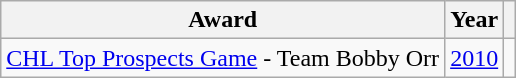<table class="wikitable">
<tr>
<th>Award</th>
<th>Year</th>
<th></th>
</tr>
<tr>
<td><a href='#'>CHL Top Prospects Game</a> - Team Bobby Orr</td>
<td><a href='#'>2010</a></td>
<td></td>
</tr>
</table>
